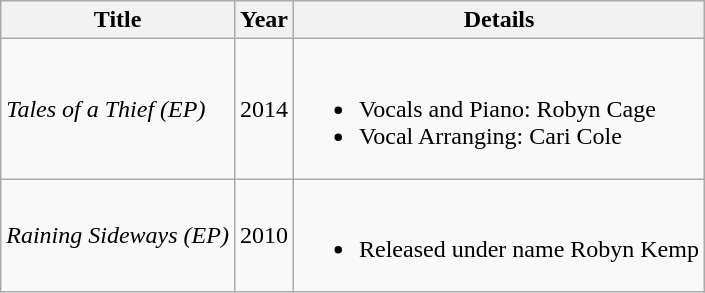<table class="wikitable">
<tr>
<th>Title</th>
<th>Year</th>
<th>Details</th>
</tr>
<tr>
<td><em>Tales of a Thief (EP)</em></td>
<td>2014</td>
<td><br><ul><li>Vocals and Piano: Robyn Cage</li><li>Vocal Arranging: Cari Cole</li></ul></td>
</tr>
<tr>
<td><em>Raining Sideways (EP)</em></td>
<td>2010</td>
<td><br><ul><li>Released under name Robyn Kemp</li></ul></td>
</tr>
</table>
